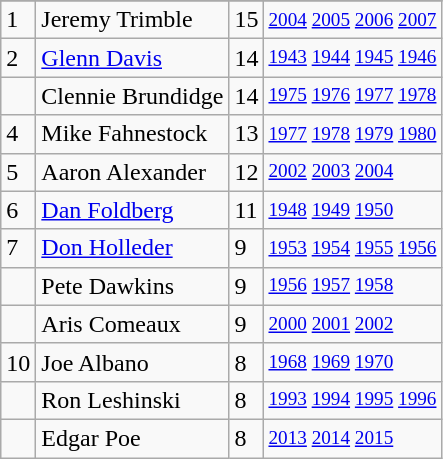<table class="wikitable">
<tr>
</tr>
<tr>
<td>1</td>
<td>Jeremy Trimble</td>
<td>15</td>
<td style="font-size:80%;"><a href='#'>2004</a> <a href='#'>2005</a> <a href='#'>2006</a> <a href='#'>2007</a></td>
</tr>
<tr>
<td>2</td>
<td><a href='#'>Glenn Davis</a></td>
<td>14</td>
<td style="font-size:80%;"><a href='#'>1943</a> <a href='#'>1944</a> <a href='#'>1945</a> <a href='#'>1946</a></td>
</tr>
<tr>
<td></td>
<td>Clennie Brundidge</td>
<td>14</td>
<td style="font-size:80%;"><a href='#'>1975</a> <a href='#'>1976</a> <a href='#'>1977</a> <a href='#'>1978</a></td>
</tr>
<tr>
<td>4</td>
<td>Mike Fahnestock</td>
<td>13</td>
<td style="font-size:80%;"><a href='#'>1977</a> <a href='#'>1978</a> <a href='#'>1979</a> <a href='#'>1980</a></td>
</tr>
<tr>
<td>5</td>
<td>Aaron Alexander</td>
<td>12</td>
<td style="font-size:80%;"><a href='#'>2002</a> <a href='#'>2003</a> <a href='#'>2004</a></td>
</tr>
<tr>
<td>6</td>
<td><a href='#'>Dan Foldberg</a></td>
<td>11</td>
<td style="font-size:80%;"><a href='#'>1948</a> <a href='#'>1949</a> <a href='#'>1950</a></td>
</tr>
<tr>
<td>7</td>
<td><a href='#'>Don Holleder</a></td>
<td>9</td>
<td style="font-size:80%;"><a href='#'>1953</a> <a href='#'>1954</a> <a href='#'>1955</a> <a href='#'>1956</a></td>
</tr>
<tr>
<td></td>
<td>Pete Dawkins</td>
<td>9</td>
<td style="font-size:80%;"><a href='#'>1956</a> <a href='#'>1957</a> <a href='#'>1958</a></td>
</tr>
<tr>
<td></td>
<td>Aris Comeaux</td>
<td>9</td>
<td style="font-size:80%;"><a href='#'>2000</a> <a href='#'>2001</a> <a href='#'>2002</a></td>
</tr>
<tr>
<td>10</td>
<td>Joe Albano</td>
<td>8</td>
<td style="font-size:80%;"><a href='#'>1968</a> <a href='#'>1969</a> <a href='#'>1970</a></td>
</tr>
<tr>
<td></td>
<td>Ron Leshinski</td>
<td>8</td>
<td style="font-size:80%;"><a href='#'>1993</a> <a href='#'>1994</a> <a href='#'>1995</a> <a href='#'>1996</a></td>
</tr>
<tr>
<td></td>
<td>Edgar Poe</td>
<td>8</td>
<td style="font-size:80%;"><a href='#'>2013</a> <a href='#'>2014</a> <a href='#'>2015</a></td>
</tr>
</table>
